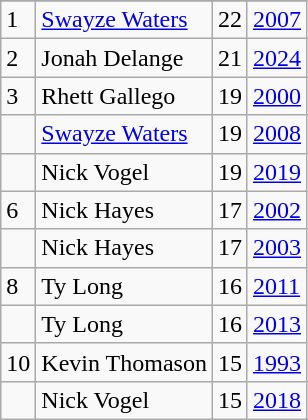<table class="wikitable">
<tr>
</tr>
<tr>
<td>1</td>
<td><a href='#'>Swayze Waters</a></td>
<td>22</td>
<td><a href='#'>2007</a></td>
</tr>
<tr>
<td>2</td>
<td>Jonah Delange</td>
<td>21</td>
<td><a href='#'>2024</a></td>
</tr>
<tr>
<td>3</td>
<td>Rhett Gallego</td>
<td>19</td>
<td><a href='#'>2000</a></td>
</tr>
<tr>
<td></td>
<td><a href='#'>Swayze Waters</a></td>
<td>19</td>
<td><a href='#'>2008</a></td>
</tr>
<tr>
<td></td>
<td>Nick Vogel</td>
<td>19</td>
<td><a href='#'>2019</a></td>
</tr>
<tr>
<td>6</td>
<td>Nick Hayes</td>
<td>17</td>
<td><a href='#'>2002</a></td>
</tr>
<tr>
<td></td>
<td>Nick Hayes</td>
<td>17</td>
<td><a href='#'>2003</a></td>
</tr>
<tr>
<td>8</td>
<td>Ty Long</td>
<td>16</td>
<td><a href='#'>2011</a></td>
</tr>
<tr>
<td></td>
<td>Ty Long</td>
<td>16</td>
<td><a href='#'>2013</a></td>
</tr>
<tr>
<td>10</td>
<td>Kevin Thomason</td>
<td>15</td>
<td><a href='#'>1993</a></td>
</tr>
<tr>
<td></td>
<td>Nick Vogel</td>
<td>15</td>
<td><a href='#'>2018</a></td>
</tr>
</table>
